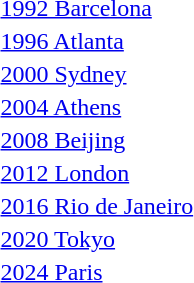<table>
<tr valign="top">
<td rowspan=2><a href='#'>1992 Barcelona</a><br></td>
<td rowspan=2></td>
<td rowspan=2></td>
<td></td>
</tr>
<tr>
<td></td>
</tr>
<tr valign="top">
<td rowspan=2><a href='#'>1996 Atlanta</a><br></td>
<td rowspan=2></td>
<td rowspan=2></td>
<td></td>
</tr>
<tr>
<td></td>
</tr>
<tr valign="top">
<td rowspan=2><a href='#'>2000 Sydney</a><br></td>
<td rowspan=2></td>
<td rowspan=2></td>
<td></td>
</tr>
<tr>
<td></td>
</tr>
<tr valign="top">
<td rowspan=2><a href='#'>2004 Athens</a><br></td>
<td rowspan=2></td>
<td rowspan=2></td>
<td></td>
</tr>
<tr>
<td></td>
</tr>
<tr valign="top">
<td rowspan=2><a href='#'>2008 Beijing</a><br></td>
<td rowspan=2></td>
<td rowspan=2></td>
<td></td>
</tr>
<tr>
<td></td>
</tr>
<tr valign="top">
<td rowspan=2><a href='#'>2012 London</a><br></td>
<td rowspan=2></td>
<td rowspan=2></td>
<td></td>
</tr>
<tr>
<td></td>
</tr>
<tr valign="top">
<td rowspan=2><a href='#'>2016 Rio de Janeiro</a><br></td>
<td rowspan=2></td>
<td rowspan=2></td>
<td></td>
</tr>
<tr>
<td></td>
</tr>
<tr valign="top">
<td rowspan=2><a href='#'>2020 Tokyo</a><br></td>
<td rowspan=2></td>
<td rowspan=2></td>
<td></td>
</tr>
<tr>
<td></td>
</tr>
<tr valign="top">
<td rowspan=2><a href='#'>2024 Paris</a><br></td>
<td rowspan=2></td>
<td rowspan=2></td>
<td></td>
</tr>
<tr>
<td></td>
</tr>
<tr>
</tr>
</table>
